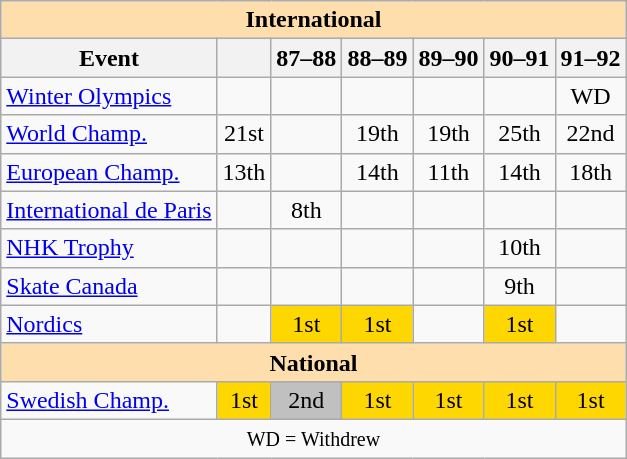<table class="wikitable" style="text-align:center">
<tr>
<th style="background-color: #ffdead; " colspan=7 align=center>International</th>
</tr>
<tr>
<th>Event</th>
<th></th>
<th>87–88</th>
<th>88–89</th>
<th>89–90</th>
<th>90–91</th>
<th>91–92</th>
</tr>
<tr>
<td align=left><a href='#'>Winter Olympics</a></td>
<td></td>
<td></td>
<td></td>
<td></td>
<td></td>
<td>WD</td>
</tr>
<tr>
<td align=left><a href='#'>World Champ.</a></td>
<td>21st</td>
<td></td>
<td>19th</td>
<td>19th</td>
<td>25th</td>
<td>22nd</td>
</tr>
<tr>
<td align=left><a href='#'>European Champ.</a></td>
<td>13th</td>
<td></td>
<td>14th</td>
<td>11th</td>
<td>14th</td>
<td>18th</td>
</tr>
<tr>
<td align=left><a href='#'>International de Paris</a></td>
<td></td>
<td>8th</td>
<td></td>
<td></td>
<td></td>
<td></td>
</tr>
<tr>
<td align=left><a href='#'>NHK Trophy</a></td>
<td></td>
<td></td>
<td></td>
<td></td>
<td>10th</td>
<td></td>
</tr>
<tr>
<td align=left><a href='#'>Skate Canada</a></td>
<td></td>
<td></td>
<td></td>
<td></td>
<td>9th</td>
<td></td>
</tr>
<tr>
<td align=left><a href='#'>Nordics</a></td>
<td></td>
<td bgcolor=gold>1st</td>
<td bgcolor=gold>1st</td>
<td></td>
<td bgcolor=gold>1st</td>
<td></td>
</tr>
<tr>
<th style="background-color: #ffdead; " colspan=7 align=center>National</th>
</tr>
<tr>
<td align=left><a href='#'>Swedish Champ.</a></td>
<td bgcolor=gold>1st</td>
<td bgcolor=silver>2nd</td>
<td bgcolor=gold>1st</td>
<td bgcolor=gold>1st</td>
<td bgcolor=gold>1st</td>
<td bgcolor=gold>1st</td>
</tr>
<tr>
<td colspan=7 align=center><small> WD = Withdrew </small></td>
</tr>
</table>
